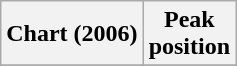<table class="wikitable plainrowheaders">
<tr>
<th scope="col">Chart (2006)</th>
<th scope="col">Peak<br>position</th>
</tr>
<tr>
</tr>
</table>
